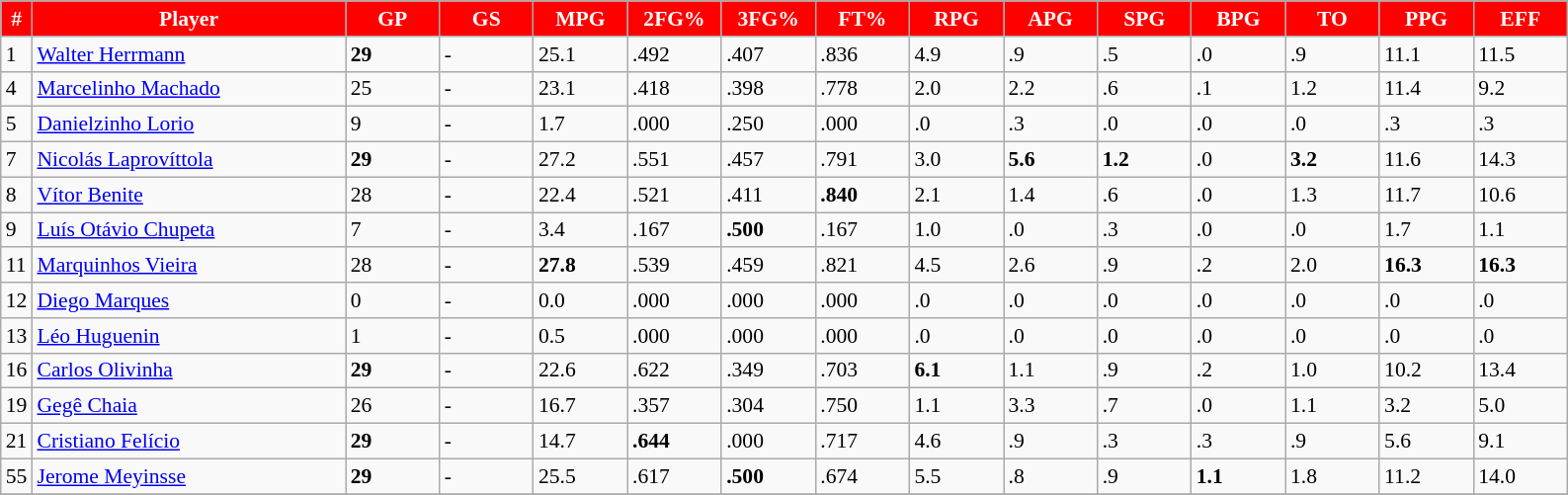<table class="wikitable sortable" style="font-size: 90%">
<tr>
<th style="background:red; color:white;" width="2%">#</th>
<th style="background:red; color:white;">Player</th>
<th style="background:red; color:white;" width="6%">GP</th>
<th style="background:red; color:white;" width="6%">GS</th>
<th style="background:red; color:white;" width="6%">MPG</th>
<th style="background:red; color:white;" width="6%">2FG%</th>
<th style="background:red; color:white;" width="6%">3FG%</th>
<th style="background:red; color:white;" width="6%">FT%</th>
<th style="background:red; color:white;" width="6%">RPG</th>
<th style="background:red; color:white;" width="6%">APG</th>
<th style="background:red; color:white;" width="6%">SPG</th>
<th style="background:red; color:white;" width="6%">BPG</th>
<th style="background:red; color:white;" width="6%">TO</th>
<th style="background:red; color:white;" width="6%">PPG</th>
<th style="background:red; color:white;" width="6%">EFF</th>
</tr>
<tr>
<td>1</td>
<td> <a href='#'>Walter Herrmann</a></td>
<td><strong>29</strong></td>
<td>-</td>
<td>25.1</td>
<td>.492</td>
<td>.407</td>
<td>.836</td>
<td>4.9</td>
<td>.9</td>
<td>.5</td>
<td>.0</td>
<td>.9</td>
<td>11.1</td>
<td>11.5</td>
</tr>
<tr>
<td>4</td>
<td> <a href='#'>Marcelinho Machado</a></td>
<td>25</td>
<td>-</td>
<td>23.1</td>
<td>.418</td>
<td>.398</td>
<td>.778</td>
<td>2.0</td>
<td>2.2</td>
<td>.6</td>
<td>.1</td>
<td>1.2</td>
<td>11.4</td>
<td>9.2</td>
</tr>
<tr>
<td>5</td>
<td> <a href='#'>Danielzinho Lorio</a></td>
<td>9</td>
<td>-</td>
<td>1.7</td>
<td>.000</td>
<td>.250</td>
<td>.000</td>
<td>.0</td>
<td>.3</td>
<td>.0</td>
<td>.0</td>
<td>.0</td>
<td>.3</td>
<td>.3</td>
</tr>
<tr>
<td>7</td>
<td> <a href='#'>Nicolás Laprovíttola</a></td>
<td><strong>29</strong></td>
<td>-</td>
<td>27.2</td>
<td>.551</td>
<td>.457</td>
<td>.791</td>
<td>3.0</td>
<td><strong>5.6</strong></td>
<td><strong>1.2</strong></td>
<td>.0</td>
<td><strong>3.2</strong></td>
<td>11.6</td>
<td>14.3</td>
</tr>
<tr>
<td>8</td>
<td> <a href='#'>Vítor Benite</a></td>
<td>28</td>
<td>-</td>
<td>22.4</td>
<td>.521</td>
<td>.411</td>
<td><strong>.840</strong></td>
<td>2.1</td>
<td>1.4</td>
<td>.6</td>
<td>.0</td>
<td>1.3</td>
<td>11.7</td>
<td>10.6</td>
</tr>
<tr>
<td>9</td>
<td> <a href='#'>Luís Otávio Chupeta</a></td>
<td>7</td>
<td>-</td>
<td>3.4</td>
<td>.167</td>
<td><strong>.500</strong></td>
<td>.167</td>
<td>1.0</td>
<td>.0</td>
<td>.3</td>
<td>.0</td>
<td>.0</td>
<td>1.7</td>
<td>1.1</td>
</tr>
<tr>
<td>11</td>
<td> <a href='#'>Marquinhos Vieira</a></td>
<td>28</td>
<td>-</td>
<td><strong>27.8</strong></td>
<td>.539</td>
<td>.459</td>
<td>.821</td>
<td>4.5</td>
<td>2.6</td>
<td>.9</td>
<td>.2</td>
<td>2.0</td>
<td><strong>16.3</strong></td>
<td><strong>16.3</strong></td>
</tr>
<tr>
<td>12</td>
<td> <a href='#'>Diego Marques</a></td>
<td>0</td>
<td>-</td>
<td>0.0</td>
<td>.000</td>
<td>.000</td>
<td>.000</td>
<td>.0</td>
<td>.0</td>
<td>.0</td>
<td>.0</td>
<td>.0</td>
<td>.0</td>
<td>.0</td>
</tr>
<tr>
<td>13</td>
<td> <a href='#'>Léo Huguenin</a></td>
<td>1</td>
<td>-</td>
<td>0.5</td>
<td>.000</td>
<td>.000</td>
<td>.000</td>
<td>.0</td>
<td>.0</td>
<td>.0</td>
<td>.0</td>
<td>.0</td>
<td>.0</td>
<td>.0</td>
</tr>
<tr>
<td>16</td>
<td> <a href='#'>Carlos Olivinha</a></td>
<td><strong>29</strong></td>
<td>-</td>
<td>22.6</td>
<td>.622</td>
<td>.349</td>
<td>.703</td>
<td><strong>6.1</strong></td>
<td>1.1</td>
<td>.9</td>
<td>.2</td>
<td>1.0</td>
<td>10.2</td>
<td>13.4</td>
</tr>
<tr>
<td>19</td>
<td> <a href='#'>Gegê Chaia</a></td>
<td>26</td>
<td>-</td>
<td>16.7</td>
<td>.357</td>
<td>.304</td>
<td>.750</td>
<td>1.1</td>
<td>3.3</td>
<td>.7</td>
<td>.0</td>
<td>1.1</td>
<td>3.2</td>
<td>5.0</td>
</tr>
<tr>
<td>21</td>
<td> <a href='#'>Cristiano Felício</a></td>
<td><strong>29</strong></td>
<td>-</td>
<td>14.7</td>
<td><strong>.644</strong></td>
<td>.000</td>
<td>.717</td>
<td>4.6</td>
<td>.9</td>
<td>.3</td>
<td>.3</td>
<td>.9</td>
<td>5.6</td>
<td>9.1</td>
</tr>
<tr>
<td>55</td>
<td> <a href='#'>Jerome Meyinsse</a></td>
<td><strong>29</strong></td>
<td>-</td>
<td>25.5</td>
<td>.617</td>
<td><strong>.500</strong></td>
<td>.674</td>
<td>5.5</td>
<td>.8</td>
<td>.9</td>
<td><strong>1.1</strong></td>
<td>1.8</td>
<td>11.2</td>
<td>14.0</td>
</tr>
<tr>
</tr>
</table>
